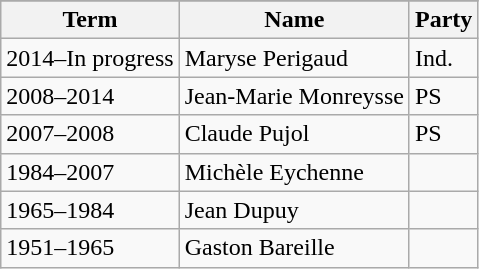<table class="wikitable sortable">
<tr>
</tr>
<tr>
<th>Term</th>
<th>Name</th>
<th>Party</th>
</tr>
<tr>
<td>2014–In progress</td>
<td>Maryse Perigaud</td>
<td>Ind.</td>
</tr>
<tr>
<td>2008–2014</td>
<td>Jean-Marie Monreysse</td>
<td>PS</td>
</tr>
<tr>
<td>2007–2008</td>
<td>Claude Pujol</td>
<td>PS</td>
</tr>
<tr>
<td>1984–2007</td>
<td>Michèle Eychenne</td>
<td></td>
</tr>
<tr>
<td>1965–1984</td>
<td>Jean Dupuy</td>
<td></td>
</tr>
<tr>
<td>1951–1965</td>
<td>Gaston Bareille</td>
<td></td>
</tr>
</table>
